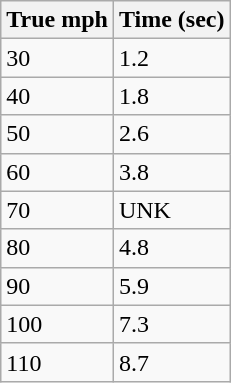<table class="wikitable">
<tr>
<th>True mph</th>
<th>Time (sec)</th>
</tr>
<tr>
<td>30</td>
<td>1.2</td>
</tr>
<tr>
<td>40</td>
<td>1.8</td>
</tr>
<tr>
<td>50</td>
<td>2.6</td>
</tr>
<tr>
<td>60</td>
<td>3.8</td>
</tr>
<tr>
<td>70</td>
<td>UNK</td>
</tr>
<tr>
<td>80</td>
<td>4.8</td>
</tr>
<tr>
<td>90</td>
<td>5.9</td>
</tr>
<tr>
<td>100</td>
<td>7.3</td>
</tr>
<tr>
<td>110</td>
<td>8.7</td>
</tr>
</table>
